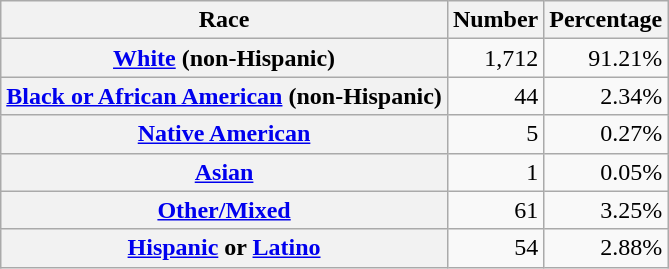<table class="wikitable" style="text-align:right">
<tr>
<th scope="col">Race</th>
<th scope="col">Number</th>
<th scope="col">Percentage</th>
</tr>
<tr>
<th scope="row"><a href='#'>White</a> (non-Hispanic)</th>
<td>1,712</td>
<td>91.21%</td>
</tr>
<tr>
<th scope="row"><a href='#'>Black or African American</a> (non-Hispanic)</th>
<td>44</td>
<td>2.34%</td>
</tr>
<tr>
<th scope="row"><a href='#'>Native American</a></th>
<td>5</td>
<td>0.27%</td>
</tr>
<tr>
<th scope="row"><a href='#'>Asian</a></th>
<td>1</td>
<td>0.05%</td>
</tr>
<tr>
<th scope="row"><a href='#'>Other/Mixed</a></th>
<td>61</td>
<td>3.25%</td>
</tr>
<tr>
<th scope="row"><a href='#'>Hispanic</a> or <a href='#'>Latino</a></th>
<td>54</td>
<td>2.88%</td>
</tr>
</table>
